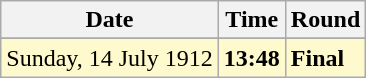<table class="wikitable">
<tr>
<th>Date</th>
<th>Time</th>
<th>Round</th>
</tr>
<tr>
</tr>
<tr style=background:lemonchiffon>
<td>Sunday, 14 July 1912</td>
<td><strong>13:48</strong></td>
<td><strong>Final</strong></td>
</tr>
</table>
